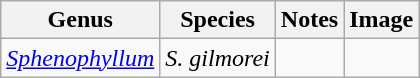<table class="wikitable">
<tr>
<th>Genus</th>
<th>Species</th>
<th>Notes</th>
<th>Image</th>
</tr>
<tr>
<td><em><a href='#'>Sphenophyllum</a></em></td>
<td><em>S. gilmorei</em></td>
<td></td>
<td></td>
</tr>
</table>
